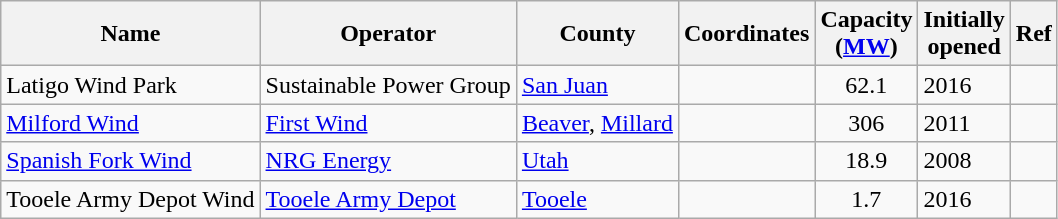<table class="wikitable sortable">
<tr>
<th>Name</th>
<th>Operator</th>
<th>County</th>
<th>Coordinates</th>
<th>Capacity<br>(<a href='#'>MW</a>)</th>
<th>Initially<br>opened</th>
<th>Ref</th>
</tr>
<tr>
<td>Latigo Wind Park</td>
<td>Sustainable Power Group</td>
<td><a href='#'>San Juan</a></td>
<td></td>
<td align=center>62.1</td>
<td>2016</td>
<td></td>
</tr>
<tr>
<td><a href='#'>Milford Wind</a></td>
<td><a href='#'>First Wind</a></td>
<td><a href='#'>Beaver</a>, <a href='#'>Millard</a></td>
<td></td>
<td align=center>306</td>
<td>2011</td>
<td></td>
</tr>
<tr>
<td><a href='#'>Spanish Fork Wind</a></td>
<td><a href='#'>NRG Energy</a></td>
<td><a href='#'>Utah</a></td>
<td></td>
<td align=center>18.9</td>
<td>2008</td>
<td></td>
</tr>
<tr>
<td>Tooele Army Depot Wind</td>
<td><a href='#'>Tooele Army Depot</a></td>
<td><a href='#'>Tooele</a></td>
<td></td>
<td align=center>1.7</td>
<td>2016</td>
<td></td>
</tr>
</table>
